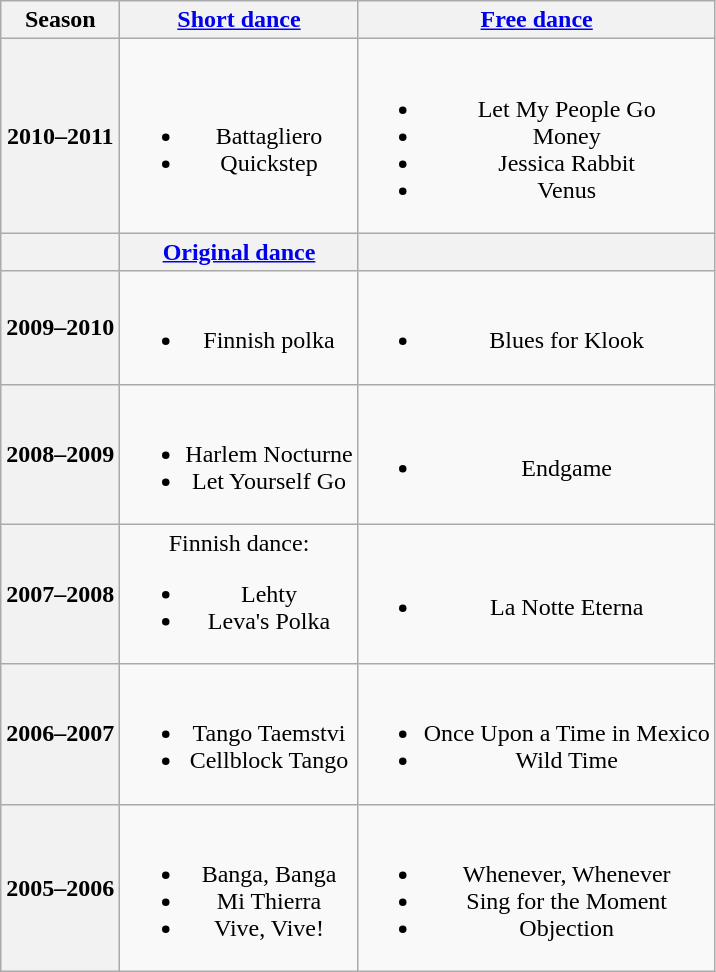<table class="wikitable" style="text-align:center">
<tr>
<th>Season</th>
<th><a href='#'>Short dance</a></th>
<th><a href='#'>Free dance</a></th>
</tr>
<tr>
<th>2010–2011 <br> </th>
<td><br><ul><li> Battagliero</li><li>Quickstep <br></li></ul></td>
<td><br><ul><li>Let My People Go</li><li>Money</li><li>Jessica Rabbit</li><li>Venus</li></ul></td>
</tr>
<tr>
<th></th>
<th><a href='#'>Original dance</a></th>
<th></th>
</tr>
<tr>
<th>2009–2010 <br> </th>
<td><br><ul><li>Finnish polka</li></ul></td>
<td><br><ul><li>Blues for Klook <br></li></ul></td>
</tr>
<tr>
<th>2008–2009 <br> </th>
<td><br><ul><li> Harlem Nocturne</li><li> Let Yourself Go</li></ul></td>
<td><br><ul><li>Endgame <br></li></ul></td>
</tr>
<tr>
<th>2007–2008 <br> </th>
<td>Finnish dance:<br><ul><li>Lehty</li><li>Leva's Polka <br></li></ul></td>
<td><br><ul><li>La Notte Eterna <br></li></ul></td>
</tr>
<tr>
<th>2006–2007 <br> </th>
<td><br><ul><li>Tango Taemstvi <br></li><li>Cellblock Tango <br></li></ul></td>
<td><br><ul><li>Once Upon a Time in Mexico <br></li><li>Wild Time</li></ul></td>
</tr>
<tr>
<th>2005–2006 <br> </th>
<td><br><ul><li> Banga, Banga <br></li><li> Mi Thierra <br></li><li> Vive, Vive! <br></li></ul></td>
<td><br><ul><li>Whenever, Whenever <br></li><li>Sing for the Moment</li><li>Objection <br></li></ul></td>
</tr>
</table>
